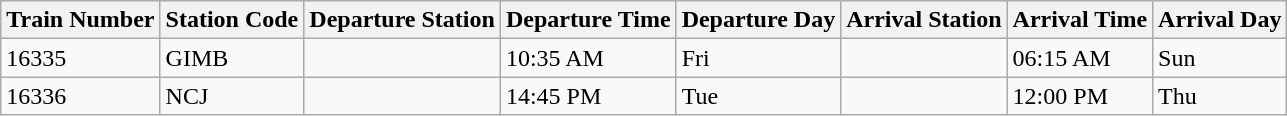<table class="wikitable">
<tr>
<th>Train Number</th>
<th>Station Code</th>
<th>Departure Station</th>
<th>Departure Time</th>
<th>Departure Day</th>
<th>Arrival Station</th>
<th>Arrival Time</th>
<th>Arrival Day</th>
</tr>
<tr>
<td>16335</td>
<td>GIMB</td>
<td></td>
<td>10:35 AM</td>
<td>Fri</td>
<td></td>
<td>06:15 AM</td>
<td>Sun</td>
</tr>
<tr>
<td>16336</td>
<td>NCJ</td>
<td></td>
<td>14:45 PM</td>
<td>Tue</td>
<td></td>
<td>12:00 PM</td>
<td>Thu</td>
</tr>
</table>
